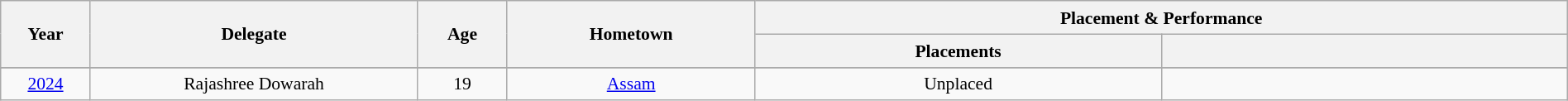<table class="wikitable" style="text-align:center; line-height:20px; font-size:90%; width:100%;">
<tr>
<th rowspan="2"  width=50px>Year</th>
<th rowspan="2"  width=200px>Delegate</th>
<th rowspan="2"  width=50px>Age</th>
<th rowspan="2"  width=150px>Hometown</th>
<th colspan="2"  width=100px>Placement & Performance</th>
</tr>
<tr>
<th width=250px>Placements</th>
<th width=250px></th>
</tr>
<tr>
</tr>
<tr>
<td> <a href='#'>2024</a></td>
<td>Rajashree Dowarah</td>
<td>19</td>
<td><a href='#'>Assam</a></td>
<td>Unplaced</td>
<td></td>
</tr>
</table>
